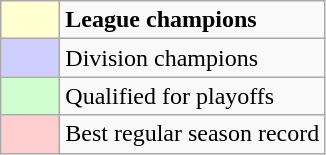<table class="wikitable">
<tr>
<td style="background:#FFFFCF; width:2em"></td>
<td><strong>League champions</strong></td>
</tr>
<tr>
<td style="background:#CFCFFF; width:2em"></td>
<td>Division champions</td>
</tr>
<tr>
<td style="background:#CFFFCF; width:2em"></td>
<td>Qualified for playoffs</td>
</tr>
<tr>
<td style="background:#FFCFCF; width:2em"></td>
<td>Best regular season record</td>
</tr>
</table>
